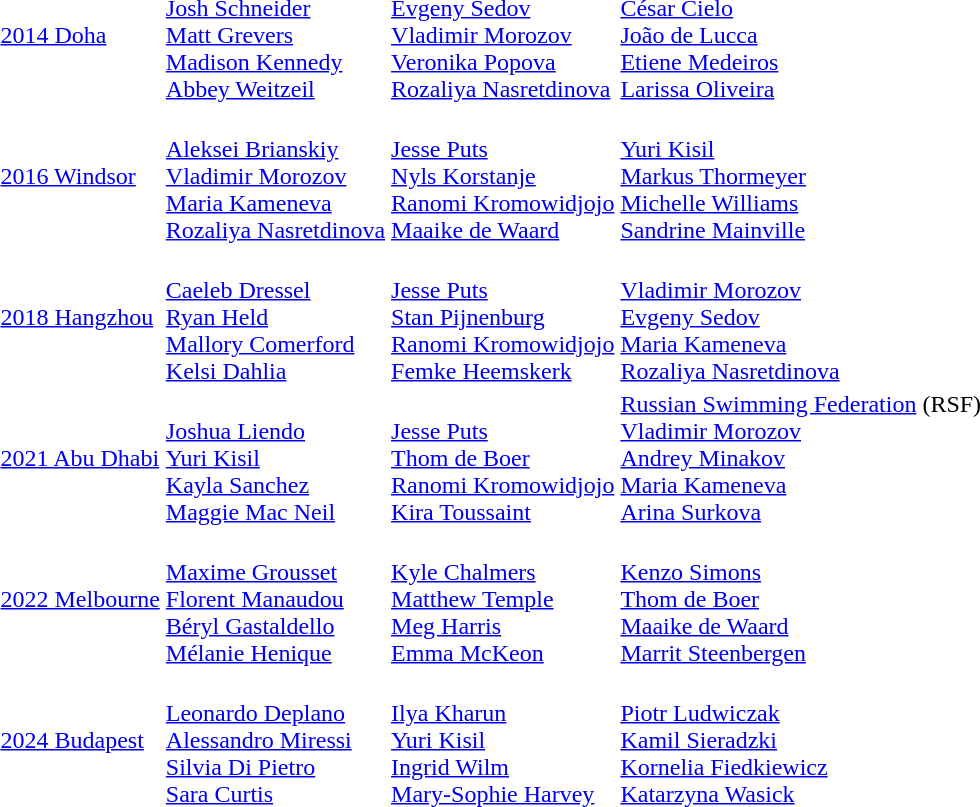<table>
<tr>
<td><a href='#'>2014 Doha</a></td>
<td><br><a href='#'>Josh Schneider</a><br><a href='#'>Matt Grevers</a><br><a href='#'>Madison Kennedy</a><br><a href='#'>Abbey Weitzeil</a></td>
<td><br><a href='#'>Evgeny Sedov</a><br><a href='#'>Vladimir Morozov</a><br><a href='#'>Veronika Popova</a><br><a href='#'>Rozaliya Nasretdinova</a></td>
<td><br><a href='#'>César Cielo</a><br><a href='#'>João de Lucca</a><br><a href='#'>Etiene Medeiros</a><br><a href='#'>Larissa Oliveira</a></td>
</tr>
<tr>
<td><a href='#'>2016 Windsor</a></td>
<td><br><a href='#'>Aleksei Brianskiy</a><br><a href='#'>Vladimir Morozov</a><br><a href='#'>Maria Kameneva</a><br><a href='#'>Rozaliya Nasretdinova</a></td>
<td><br><a href='#'>Jesse Puts</a><br><a href='#'>Nyls Korstanje</a><br><a href='#'>Ranomi Kromowidjojo</a><br><a href='#'>Maaike de Waard</a></td>
<td><br><a href='#'>Yuri Kisil</a><br><a href='#'>Markus Thormeyer</a><br><a href='#'>Michelle Williams</a><br><a href='#'>Sandrine Mainville</a></td>
</tr>
<tr>
<td><a href='#'>2018 Hangzhou</a></td>
<td><br><a href='#'>Caeleb Dressel</a><br><a href='#'>Ryan Held</a><br><a href='#'>Mallory Comerford</a><br><a href='#'>Kelsi Dahlia</a></td>
<td><br><a href='#'>Jesse Puts</a><br><a href='#'>Stan Pijnenburg</a><br><a href='#'>Ranomi Kromowidjojo</a><br><a href='#'>Femke Heemskerk</a></td>
<td><br><a href='#'>Vladimir Morozov</a><br><a href='#'>Evgeny Sedov</a><br><a href='#'>Maria Kameneva</a><br><a href='#'>Rozaliya Nasretdinova</a></td>
</tr>
<tr>
<td><a href='#'>2021 Abu Dhabi</a></td>
<td><br><a href='#'>Joshua Liendo</a><br><a href='#'>Yuri Kisil</a><br><a href='#'>Kayla Sanchez</a><br><a href='#'>Maggie Mac Neil</a></td>
<td><br><a href='#'>Jesse Puts</a><br><a href='#'>Thom de Boer</a><br><a href='#'>Ranomi Kromowidjojo</a><br><a href='#'>Kira Toussaint</a></td>
<td><a href='#'>Russian Swimming Federation</a> (RSF)<br><a href='#'>Vladimir Morozov</a><br><a href='#'>Andrey Minakov</a><br><a href='#'>Maria Kameneva</a><br><a href='#'>Arina Surkova</a></td>
</tr>
<tr>
<td><a href='#'>2022 Melbourne</a></td>
<td><br><a href='#'>Maxime Grousset</a><br><a href='#'>Florent Manaudou</a><br><a href='#'>Béryl Gastaldello</a><br><a href='#'>Mélanie Henique</a></td>
<td><br><a href='#'>Kyle Chalmers</a><br><a href='#'>Matthew Temple</a><br><a href='#'>Meg Harris</a><br><a href='#'>Emma McKeon</a></td>
<td><br><a href='#'>Kenzo Simons</a><br><a href='#'>Thom de Boer</a><br><a href='#'>Maaike de Waard</a><br><a href='#'>Marrit Steenbergen</a></td>
</tr>
<tr>
<td><a href='#'>2024 Budapest</a></td>
<td><br><a href='#'>Leonardo Deplano</a><br><a href='#'>Alessandro Miressi</a><br><a href='#'>Silvia Di Pietro</a><br><a href='#'>Sara Curtis</a></td>
<td><br><a href='#'>Ilya Kharun</a><br><a href='#'>Yuri Kisil</a><br><a href='#'>Ingrid Wilm</a><br><a href='#'>Mary-Sophie Harvey</a></td>
<td><br><a href='#'>Piotr Ludwiczak</a><br><a href='#'>Kamil Sieradzki</a><br><a href='#'>Kornelia Fiedkiewicz</a><br><a href='#'>Katarzyna Wasick</a></td>
</tr>
</table>
